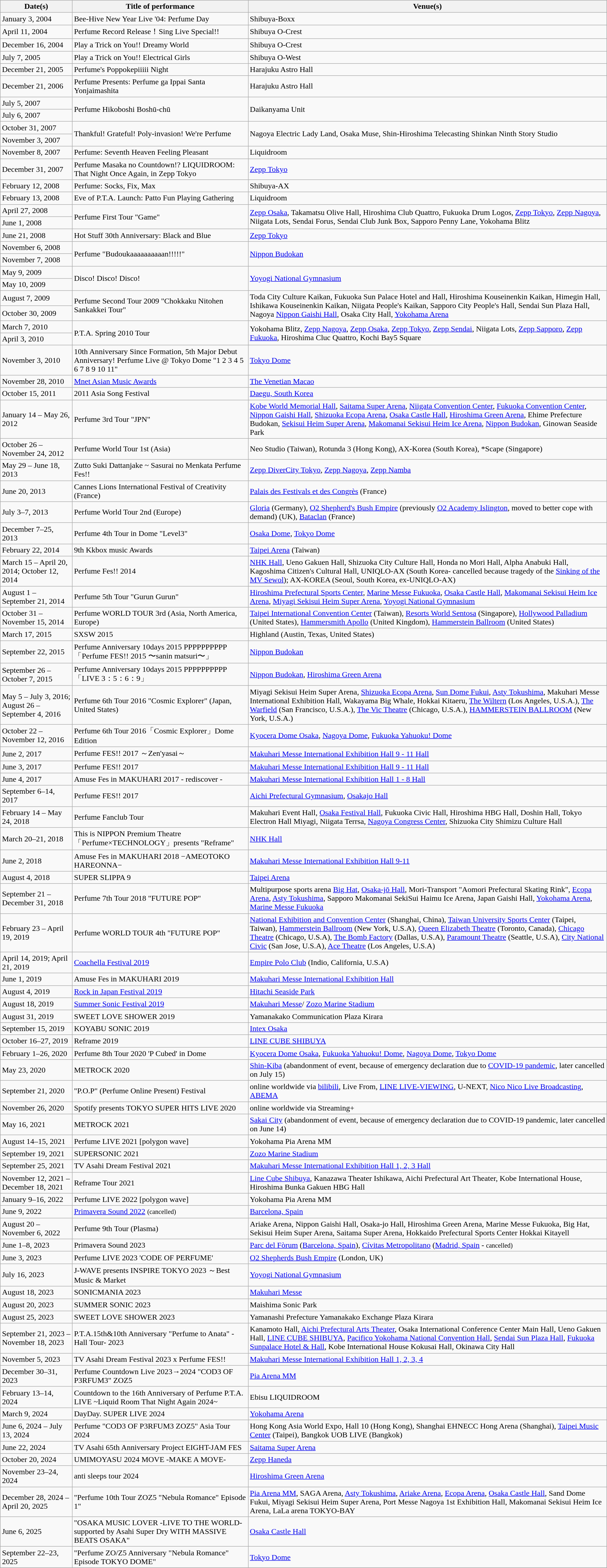<table class=wikitable>
<tr>
<th>Date(s)</th>
<th>Title of performance</th>
<th>Venue(s)</th>
</tr>
<tr>
<td>January 3, 2004</td>
<td>Bee-Hive New Year Live '04: Perfume Day</td>
<td>Shibuya-Boxx</td>
</tr>
<tr>
<td>April 11, 2004</td>
<td>Perfume Record Release！Sing Live Special!!</td>
<td>Shibuya O-Crest</td>
</tr>
<tr>
<td>December 16, 2004</td>
<td>Play a Trick on You!! Dreamy World</td>
<td>Shibuya O-Crest</td>
</tr>
<tr>
<td>July 7, 2005</td>
<td>Play a Trick on You!! Electrical Girls</td>
<td>Shibuya O-West</td>
</tr>
<tr>
<td>December 21, 2005</td>
<td>Perfume's Poppokepiiiii Night</td>
<td>Harajuku Astro Hall</td>
</tr>
<tr>
<td>December 21, 2006</td>
<td>Perfume Presents: Perfume ga Ippai Santa Yonjaimashita</td>
<td>Harajuku Astro Hall</td>
</tr>
<tr>
<td>July 5, 2007</td>
<td rowspan="2">Perfume Hikoboshi Boshū-chū</td>
<td rowspan="2">Daikanyama Unit</td>
</tr>
<tr>
<td>July 6, 2007</td>
</tr>
<tr>
<td>October 31, 2007</td>
<td rowspan="2">Thankful! Grateful! Poly-invasion! We're Perfume</td>
<td rowspan="2">Nagoya Electric Lady Land, Osaka Muse, Shin-Hiroshima Telecasting Shinkan Ninth Story Studio</td>
</tr>
<tr>
<td>November 3, 2007</td>
</tr>
<tr>
<td>November 8, 2007</td>
<td>Perfume: Seventh Heaven Feeling Pleasant</td>
<td>Liquidroom</td>
</tr>
<tr>
<td>December 31, 2007</td>
<td>Perfume Masaka no Countdown!? LIQUIDROOM: That Night Once Again, in Zepp Tokyo</td>
<td><a href='#'>Zepp Tokyo</a></td>
</tr>
<tr>
<td>February 12, 2008</td>
<td>Perfume: Socks, Fix, Max</td>
<td>Shibuya-AX</td>
</tr>
<tr>
<td>February 13, 2008</td>
<td>Eve of P.T.A. Launch: Patto Fun Playing Gathering</td>
<td>Liquidroom</td>
</tr>
<tr>
<td>April 27, 2008</td>
<td rowspan="2">Perfume First Tour "Game"</td>
<td rowspan="2"><a href='#'>Zepp Osaka</a>, Takamatsu Olive Hall, Hiroshima Club Quattro, Fukuoka Drum Logos, <a href='#'>Zepp Tokyo</a>, <a href='#'>Zepp Nagoya</a>, Niigata Lots, Sendai Forus, Sendai Club Junk Box, Sapporo Penny Lane, Yokohama Blitz</td>
</tr>
<tr>
<td>June 1, 2008</td>
</tr>
<tr>
<td>June 21, 2008</td>
<td>Hot Stuff 30th Anniversary: Black and Blue</td>
<td><a href='#'>Zepp Tokyo</a></td>
</tr>
<tr>
<td>November 6, 2008</td>
<td rowspan="2">Perfume "Budoukaaaaaaaaaan!!!!!"</td>
<td rowspan="2"><a href='#'>Nippon Budokan</a></td>
</tr>
<tr>
<td>November 7, 2008</td>
</tr>
<tr>
<td>May 9, 2009</td>
<td rowspan="2">Disco! Disco! Disco!</td>
<td rowspan="2"><a href='#'>Yoyogi National Gymnasium</a></td>
</tr>
<tr>
<td>May 10, 2009</td>
</tr>
<tr>
<td>August 7, 2009</td>
<td rowspan="2">Perfume Second Tour 2009 "Chokkaku Nitohen Sankakkei Tour"</td>
<td rowspan="2">Toda City Culture Kaikan, Fukuoka Sun Palace Hotel and Hall, Hiroshima Kouseinenkin Kaikan, Himegin Hall, Ishikawa Kouseinenkin Kaikan, Niigata People's Kaikan, Sapporo City People's Hall, Sendai Sun Plaza Hall, Nagoya <a href='#'>Nippon Gaishi Hall</a>, Osaka City Hall, <a href='#'>Yokohama Arena</a></td>
</tr>
<tr>
<td>October 30, 2009</td>
</tr>
<tr>
<td>March 7, 2010</td>
<td rowspan="2">P.T.A. Spring 2010 Tour</td>
<td rowspan="2">Yokohama Blitz, <a href='#'>Zepp Nagoya</a>, <a href='#'>Zepp Osaka</a>, <a href='#'>Zepp Tokyo</a>, <a href='#'>Zepp Sendai</a>, Niigata Lots, <a href='#'>Zepp Sapporo</a>, <a href='#'>Zepp Fukuoka</a>, Hiroshima Cluc Quattro, Kochi Bay5 Square</td>
</tr>
<tr>
<td>April 3, 2010</td>
</tr>
<tr>
<td>November 3, 2010</td>
<td>10th Anniversary Since Formation, 5th Major Debut Anniversary! Perfume Live @ Tokyo Dome "1 2 3 4 5 6 7 8 9 10 11"</td>
<td><a href='#'>Tokyo Dome</a></td>
</tr>
<tr>
<td>November 28, 2010</td>
<td><a href='#'>Mnet Asian Music Awards</a></td>
<td><a href='#'>The Venetian Macao</a></td>
</tr>
<tr>
<td>October 15, 2011</td>
<td>2011 Asia Song Festival</td>
<td><a href='#'>Daegu, South Korea</a></td>
</tr>
<tr>
<td>January 14 – May 26, 2012</td>
<td>Perfume 3rd Tour "JPN"</td>
<td><a href='#'>Kobe World Memorial Hall</a>, <a href='#'>Saitama Super Arena</a>, <a href='#'>Niigata Convention Center</a>, <a href='#'>Fukuoka Convention Center</a>, <a href='#'>Nippon Gaishi Hall</a>, <a href='#'>Shizuoka Ecopa Arena</a>, <a href='#'>Osaka Castle Hall</a>, <a href='#'>Hiroshima Green Arena</a>, Ehime Prefecture Budokan, <a href='#'>Sekisui Heim Super Arena</a>, <a href='#'>Makomanai Sekisui Heim Ice Arena</a>, <a href='#'>Nippon Budokan</a>, Ginowan Seaside Park</td>
</tr>
<tr>
<td>October 26 – November 24, 2012</td>
<td>Perfume World Tour 1st (Asia)</td>
<td>Neo Studio (Taiwan), Rotunda 3 (Hong Kong), AX-Korea (South Korea), *Scape (Singapore)</td>
</tr>
<tr>
<td>May 29 – June 18, 2013</td>
<td>Zutto Suki Dattanjake ~ Sasurai no Menkata Perfume Fes!!</td>
<td><a href='#'>Zepp DiverCity Tokyo</a>, <a href='#'>Zepp Nagoya</a>, <a href='#'>Zepp Namba</a></td>
</tr>
<tr>
<td>June 20, 2013</td>
<td>Cannes Lions International Festival of Creativity (France)</td>
<td><a href='#'>Palais des Festivals et des Congrès</a> (France)</td>
</tr>
<tr>
<td>July 3–7, 2013</td>
<td>Perfume World Tour 2nd (Europe)</td>
<td><a href='#'>Gloria</a> (Germany), <a href='#'>O2 Shepherd's Bush Empire</a> (previously <a href='#'>O2 Academy Islington</a>, moved to better cope with demand) (UK), <a href='#'>Bataclan</a> (France)</td>
</tr>
<tr>
<td>December 7–25, 2013</td>
<td>Perfume 4th Tour in Dome "Level3"</td>
<td><a href='#'>Osaka Dome</a>, <a href='#'>Tokyo Dome</a></td>
</tr>
<tr>
<td>February 22, 2014</td>
<td>9th Kkbox music Awards</td>
<td><a href='#'>Taipei Arena</a> (Taiwan)</td>
</tr>
<tr>
<td>March 15 – April 20, 2014; October 12, 2014</td>
<td>Perfume Fes!! 2014</td>
<td><a href='#'>NHK Hall</a>, Ueno Gakuen Hall, Shizuoka City Culture Hall, Honda no Mori Hall, Alpha Anabuki Hall, Kagoshima Citizen's Cultural Hall, UNIQLO-AX (South Korea- cancelled because tragedy of the <a href='#'>Sinking of the MV Sewol</a>); AX-KOREA (Seoul, South Korea, ex-UNIQLO-AX)</td>
</tr>
<tr>
<td>August 1 – September 21, 2014</td>
<td>Perfume 5th Tour "Gurun Gurun"</td>
<td><a href='#'>Hiroshima Prefectural Sports Center</a>, <a href='#'>Marine Messe Fukuoka</a>, <a href='#'>Osaka Castle Hall</a>, <a href='#'>Makomanai Sekisui Heim Ice Arena</a>, <a href='#'>Miyagi Sekisui Heim Super Arena</a>, <a href='#'>Yoyogi National Gymnasium</a></td>
</tr>
<tr>
<td>October 31 – November 15, 2014</td>
<td>Perfume WORLD TOUR 3rd (Asia, North America, Europe)</td>
<td><a href='#'>Taipei International Convention Center</a> (Taiwan), <a href='#'>Resorts World Sentosa</a> (Singapore), <a href='#'>Hollywood Palladium</a> (United States), <a href='#'>Hammersmith Apollo</a> (United Kingdom), <a href='#'>Hammerstein Ballroom</a> (United States)</td>
</tr>
<tr>
<td>March 17, 2015</td>
<td>SXSW 2015</td>
<td>Highland (Austin, Texas, United States)</td>
</tr>
<tr>
<td>September 22, 2015</td>
<td>Perfume Anniversary 10days 2015 PPPPPPPPPP 「Perfume FES!! 2015 〜sanin matsuri〜」</td>
<td><a href='#'>Nippon Budokan</a></td>
</tr>
<tr>
<td>September 26 – October 7, 2015</td>
<td>Perfume Anniversary 10days 2015 PPPPPPPPPP 「LIVE 3：5：6：9」</td>
<td><a href='#'>Nippon Budokan</a>, <a href='#'>Hiroshima Green Arena</a></td>
</tr>
<tr>
<td>May 5 – July 3, 2016; August 26 – September 4, 2016</td>
<td>Perfume 6th Tour 2016 "Cosmic Explorer" (Japan, United States)</td>
<td>Miyagi Sekisui Heim Super Arena, <a href='#'>Shizuoka Ecopa Arena</a>, <a href='#'>Sun Dome Fukui</a>, <a href='#'>Asty Tokushima</a>, Makuhari Messe International Exhibition Hall, Wakayama Big Whale, Hokkai Kitaeru, <a href='#'>The Wiltern</a> (Los Angeles, U.S.A.), <a href='#'>The Warfield</a> (San Francisco, U.S.A.), <a href='#'>The Vic Theatre</a> (Chicago, U.S.A.), <a href='#'>HAMMERSTEIN BALLROOM</a> (New York, U.S.A.)</td>
</tr>
<tr>
<td>October 22 – November 12, 2016</td>
<td>Perfume 6th Tour 2016「Cosmic Explorer」Dome Edition</td>
<td><a href='#'>Kyocera Dome Osaka</a>, <a href='#'>Nagoya Dome</a>, <a href='#'>Fukuoka Yahuoku! Dome</a></td>
</tr>
<tr>
<td>June 2, 2017</td>
<td>Perfume FES!! 2017 ～Zen'yasai～</td>
<td><a href='#'>Makuhari Messe International Exhibition Hall 9 - 11 Hall</a></td>
</tr>
<tr>
<td>June 3, 2017</td>
<td>Perfume FES!! 2017</td>
<td><a href='#'>Makuhari Messe International Exhibition Hall 9 - 11 Hall</a></td>
</tr>
<tr>
<td>June 4, 2017</td>
<td>Amuse Fes in MAKUHARI 2017 - rediscover -</td>
<td><a href='#'>Makuhari Messe International Exhibition Hall 1 - 8 Hall</a></td>
</tr>
<tr>
<td>September 6–14, 2017</td>
<td>Perfume FES!! 2017</td>
<td><a href='#'>Aichi Prefectural Gymnasium</a>, <a href='#'>Osakajo Hall</a></td>
</tr>
<tr>
<td>February 14 – May 24, 2018</td>
<td>Perfume Fanclub Tour</td>
<td>Makuhari Event Hall, <a href='#'>Osaka Festival Hall</a>, Fukuoka Civic Hall, Hiroshima HBG Hall, Doshin Hall, Tokyo Electron Hall Miyagi, Niigata Terrsa, <a href='#'>Nagoya Congress Center</a>, Shizuoka City Shimizu Culture Hall</td>
</tr>
<tr>
<td>March 20–21, 2018</td>
<td>This is NIPPON Premium Theatre「Perfume×TECHNOLOGY」presents "Reframe"</td>
<td><a href='#'>NHK Hall</a></td>
</tr>
<tr>
<td>June 2, 2018</td>
<td>Amuse Fes in MAKUHARI 2018 −AMEOTOKO HAREONNA−</td>
<td><a href='#'>Makuhari Messe International Exhibition Hall 9-11</a></td>
</tr>
<tr>
<td>August 4, 2018</td>
<td>SUPER SLIPPA 9</td>
<td><a href='#'>Taipei Arena</a></td>
</tr>
<tr>
<td>September 21 – December 31, 2018</td>
<td>Perfume 7th Tour 2018 "FUTURE POP"</td>
<td>Multipurpose sports arena <a href='#'>Big Hat</a>, <a href='#'>Osaka-jō Hall</a>, Mori-Transport "Aomori Prefectural Skating Rink", <a href='#'>Ecopa Arena</a>, <a href='#'>Asty Tokushima</a>, Sapporo Makomanai SekiSui Haimu Ice Arena, Japan Gaishi Hall, <a href='#'>Yokohama Arena</a>, <a href='#'>Marine Messe Fukuoka</a></td>
</tr>
<tr>
<td>February 23 – April 19, 2019</td>
<td>Perfume WORLD TOUR 4th "FUTURE POP"</td>
<td><a href='#'>National Exhibition and Convention Center</a> (Shanghai, China), <a href='#'>Taiwan University Sports Center</a> (Taipei, Taiwan), <a href='#'>Hammerstein Ballroom</a> (New York, U.S.A), <a href='#'>Queen Elizabeth Theatre</a> (Toronto, Canada), <a href='#'>Chicago Theatre</a> (Chicago, U.S.A), <a href='#'>The Bomb Factory</a> (Dallas, U.S.A), <a href='#'>Paramount Theatre</a> (Seattle, U.S.A), <a href='#'>City National Civic</a> (San Jose, U.S.A), <a href='#'>Ace Theatre</a> (Los Angeles, U.S.A)</td>
</tr>
<tr>
<td>April 14, 2019; April 21, 2019</td>
<td><a href='#'>Coachella Festival 2019</a></td>
<td><a href='#'>Empire Polo Club</a> (Indio, California, U.S.A)</td>
</tr>
<tr>
<td>June 1, 2019</td>
<td>Amuse Fes in MAKUHARI 2019</td>
<td><a href='#'>Makuhari Messe International Exhibition Hall</a></td>
</tr>
<tr>
<td>August 4, 2019</td>
<td><a href='#'>Rock in Japan Festival 2019</a></td>
<td><a href='#'>Hitachi Seaside Park</a></td>
</tr>
<tr>
<td>August 18, 2019</td>
<td><a href='#'> Summer Sonic Festival 2019</a></td>
<td><a href='#'>Makuhari Messe</a>/ <a href='#'>Zozo Marine Stadium</a></td>
</tr>
<tr>
<td>August 31, 2019</td>
<td>SWEET LOVE SHOWER 2019</td>
<td>Yamanakako Communication Plaza Kirara</td>
</tr>
<tr>
<td>September 15, 2019</td>
<td>KOYABU SONIC 2019</td>
<td><a href='#'>Intex Osaka</a></td>
</tr>
<tr>
<td>October 16–27, 2019</td>
<td>Reframe 2019</td>
<td><a href='#'>LINE CUBE SHIBUYA</a></td>
</tr>
<tr>
<td>February 1–26, 2020</td>
<td>Perfume 8th Tour 2020 'P Cubed' in Dome</td>
<td><a href='#'>Kyocera Dome Osaka</a>, <a href='#'>Fukuoka Yahuoku! Dome</a>, <a href='#'>Nagoya Dome</a>, <a href='#'>Tokyo Dome</a></td>
</tr>
<tr>
<td>May 23, 2020</td>
<td>METROCK 2020</td>
<td><a href='#'>Shin-Kiba</a> (abandonment of event, because of emergency declaration due to <a href='#'>COVID-19 pandemic</a>, later cancelled on July 15)</td>
</tr>
<tr>
<td>September 21, 2020</td>
<td>"P.O.P" (Perfume Online Present) Festival</td>
<td>online worldwide via <a href='#'>bilibili</a>, Live From, <a href='#'>LINE LIVE-VIEWING</a>, U-NEXT, <a href='#'>Nico Nico Live Broadcasting</a>, <a href='#'>ABEMA</a></td>
</tr>
<tr>
<td>November 26, 2020</td>
<td>Spotify presents TOKYO SUPER HITS LIVE 2020</td>
<td>online worldwide via Streaming+</td>
</tr>
<tr>
<td>May 16, 2021</td>
<td>METROCK 2021</td>
<td><a href='#'>Sakai City</a> (abandonment of event, because of emergency declaration due to COVID-19 pandemic, later cancelled on June 14)</td>
</tr>
<tr>
<td>August 14–15, 2021</td>
<td>Perfume LIVE 2021 [polygon wave]</td>
<td>Yokohama Pia Arena MM</td>
</tr>
<tr>
<td>September 19, 2021</td>
<td>SUPERSONIC 2021</td>
<td><a href='#'>Zozo Marine Stadium</a></td>
</tr>
<tr>
<td>September 25, 2021</td>
<td>TV Asahi Dream Festival 2021</td>
<td><a href='#'>Makuhari Messe International Exhibition Hall 1, 2, 3 Hall</a></td>
</tr>
<tr>
<td>November 12, 2021 – December 18, 2021</td>
<td>Reframe Tour 2021</td>
<td><a href='#'>Line Cube Shibuya</a>, Kanazawa Theater Ishikawa, Aichi Prefectural Art Theater, Kobe International House, Hiroshima Bunka Gakuen HBG Hall</td>
</tr>
<tr>
<td>January 9–16, 2022</td>
<td>Perfume LIVE 2022 [polygon wave]</td>
<td>Yokohama Pia Arena MM</td>
</tr>
<tr>
<td>June 9, 2022</td>
<td><a href='#'>Primavera Sound 2022</a> <small>(cancelled)</small></td>
<td><a href='#'>Barcelona, Spain</a></td>
</tr>
<tr>
<td>August 20 – November 6, 2022</td>
<td>Perfume 9th Tour (Plasma)</td>
<td>Ariake Arena, Nippon Gaishi Hall, Osaka-jo Hall, Hiroshima Green Arena, Marine Messe Fukuoka, Big Hat, Sekisui Heim Super Arena, Saitama Super Arena, Hokkaido Prefectural Sports Center Hokkai Kitayell</td>
</tr>
<tr>
<td>June 1–8, 2023</td>
<td>Primavera Sound 2023</td>
<td><a href='#'>Parc del Fòrum</a> (<a href='#'>Barcelona, Spain</a>), <a href='#'>Cívitas Metropolitano</a> (<a href='#'>Madrid, Spain</a> - <small>cancelled)</small></td>
</tr>
<tr>
<td>June 3, 2023</td>
<td>Perfume LIVE 2023 'CODE OF PERFUME'</td>
<td><a href='#'>O2 Shepherds Bush Empire</a> (London, UK)</td>
</tr>
<tr>
<td>July 16, 2023</td>
<td>J-WAVE presents INSPIRE TOKYO 2023 ～Best Music & Market</td>
<td><a href='#'>Yoyogi National Gymnasium</a></td>
</tr>
<tr>
<td>August 18, 2023</td>
<td>SONICMANIA  2023</td>
<td><a href='#'>Makuhari Messe</a></td>
</tr>
<tr>
<td>August 20, 2023</td>
<td>SUMMER SONIC 2023</td>
<td>Maishima Sonic Park</td>
</tr>
<tr>
<td>August 25, 2023</td>
<td>SWEET LOVE SHOWER 2023</td>
<td>Yamanashi Prefecture Yamanakako Exchange Plaza Kirara</td>
</tr>
<tr>
<td>September 21, 2023 – November 18, 2023</td>
<td>P.T.A.15th&10th Anniversary "Perfume to Anata" -Hall Tour- 2023</td>
<td>Kanamoto Hall, <a href='#'>Aichi Prefectural Arts Theater</a>, Osaka International Conference Center Main Hall, Ueno Gakuen Hall, <a href='#'>LINE CUBE SHIBUYA</a>, <a href='#'>Pacifico Yokohama National Convention Hall</a>, <a href='#'>Sendai Sun Plaza Hall</a>, <a href='#'>Fukuoka Sunpalace Hotel & Hall</a>, Kobe International House Kokusai Hall, Okinawa City Hall</td>
</tr>
<tr>
<td>November 5, 2023</td>
<td>TV Asahi Dream Festival 2023 x Perfume FES!!</td>
<td><a href='#'>Makuhari Messe International Exhibition Hall 1, 2, 3, 4</a></td>
</tr>
<tr>
<td>December 30–31, 2023</td>
<td>Perfume Countdown Live 2023→2024 "COD3 OF P3RFUM3" ZOZ5</td>
<td><a href='#'>Pia Arena MM</a></td>
</tr>
<tr>
<td>February 13–14, 2024</td>
<td>Countdown to the 16th Anniversary of Perfume P.T.A. LIVE ~Liquid Room That Night Again 2024~</td>
<td>Ebisu LIQUIDROOM</td>
</tr>
<tr>
<td>March 9, 2024</td>
<td>DayDay. SUPER LIVE 2024</td>
<td><a href='#'>Yokohama Arena</a></td>
</tr>
<tr>
<td>June 6, 2024 – July 13, 2024</td>
<td>Perfume "COD3 OF P3RFUM3 ZOZ5" Asia Tour 2024</td>
<td>Hong Kong Asia World Expo, Hall 10 (Hong Kong), Shanghai EHNECC Hong Arena (Shanghai), <a href='#'>Taipei Music Center</a> (Taipei), Bangkok UOB LIVE (Bangkok)</td>
</tr>
<tr>
<td>June 22, 2024</td>
<td>TV Asahi 65th Anniversary Project EIGHT-JAM FES</td>
<td><a href='#'>Saitama Super Arena</a></td>
</tr>
<tr>
<td>October 20, 2024</td>
<td>UMIMOYASU 2024 MOVE -MAKE A MOVE-</td>
<td><a href='#'>Zepp Haneda</a></td>
</tr>
<tr>
<td>November 23–24, 2024</td>
<td>anti sleeps tour 2024</td>
<td><a href='#'>Hiroshima Green Arena</a></td>
</tr>
<tr>
<td>December 28, 2024 – April 20, 2025</td>
<td>"Perfume 10th Tour ZOZ5 "Nebula Romance" Episode 1"</td>
<td><a href='#'>Pia Arena MM</a>, SAGA Arena, <a href='#'>Asty Tokushima</a>, <a href='#'>Ariake Arena</a>, <a href='#'>Ecopa Arena</a>, <a href='#'>Osaka Castle Hall</a>, Sand Dome Fukui, Miyagi Sekisui Heim Super Arena, Port Messe Nagoya 1st Exhibition Hall, Makomanai Sekisui Heim Ice Arena, LaLa arena TOKYO-BAY</td>
</tr>
<tr>
<td>June 6, 2025</td>
<td>"OSAKA MUSIC LOVER -LIVE TO THE WORLD-<br>supported by Asahi Super Dry WITH MASSIVE BEATS OSAKA"</td>
<td><a href='#'>Osaka Castle Hall</a></td>
</tr>
<tr>
<td>September 22–23, 2025</td>
<td>"Perfume ZO/Z5 Anniversary "Nebula Romance" Episode TOKYO DOME"</td>
<td><a href='#'>Tokyo Dome</a></td>
</tr>
<tr>
</tr>
</table>
